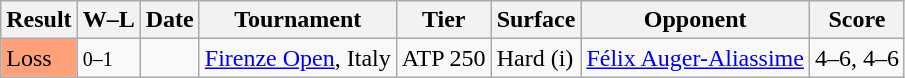<table class="wikitable">
<tr>
<th>Result</th>
<th class="unsortable">W–L</th>
<th>Date</th>
<th>Tournament</th>
<th>Tier</th>
<th>Surface</th>
<th>Opponent</th>
<th class="unsortable">Score</th>
</tr>
<tr>
<td bgcolor=FFA07A>Loss</td>
<td><small>0–1</small></td>
<td><a href='#'></a></td>
<td><a href='#'>Firenze Open</a>, Italy</td>
<td>ATP 250</td>
<td>Hard (i)</td>
<td> <a href='#'>Félix Auger-Aliassime</a></td>
<td>4–6, 4–6</td>
</tr>
</table>
